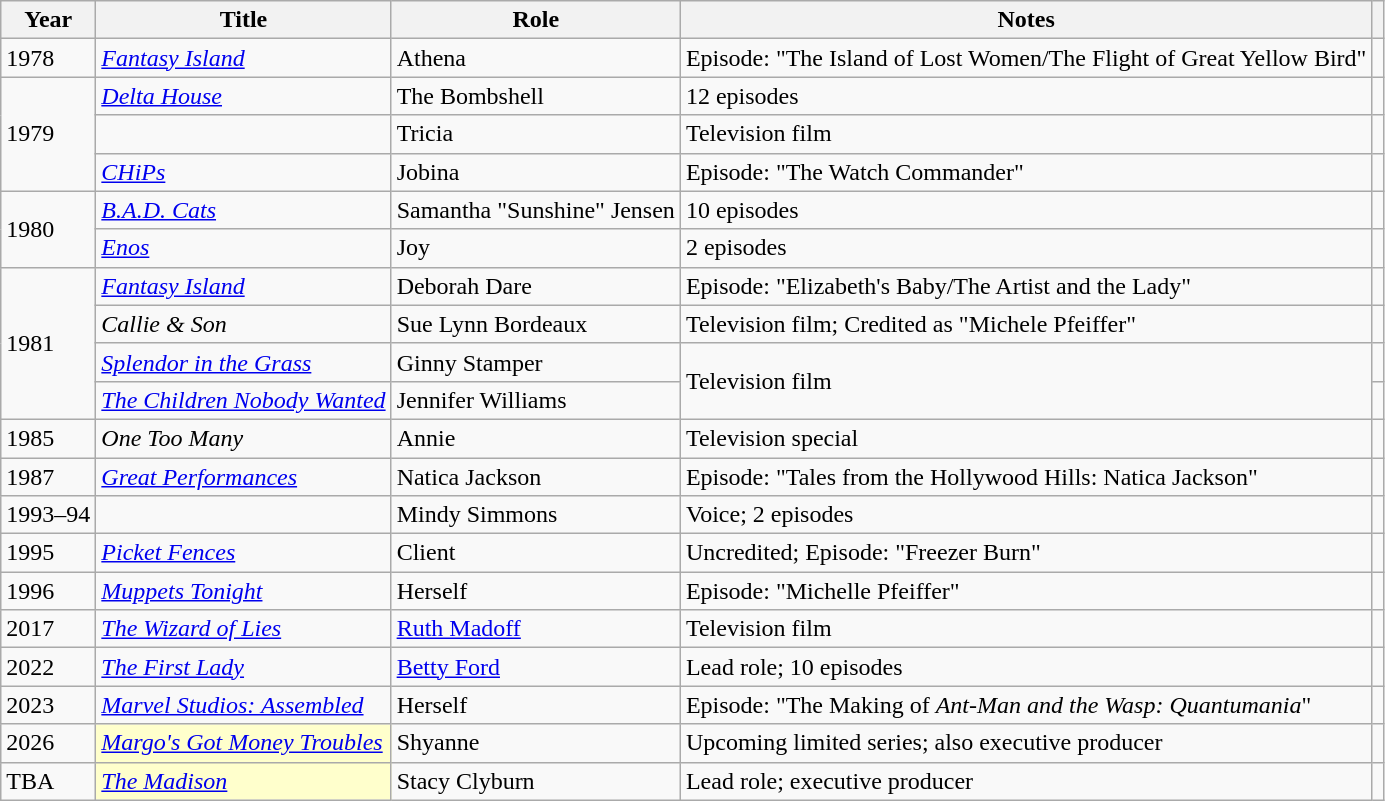<table class="wikitable sortable">
<tr>
<th>Year</th>
<th>Title</th>
<th>Role</th>
<th class="unsortable">Notes</th>
<th></th>
</tr>
<tr>
<td>1978</td>
<td><em><a href='#'>Fantasy Island</a></em></td>
<td>Athena</td>
<td>Episode: "The Island of Lost Women/The Flight of Great Yellow Bird"</td>
<td></td>
</tr>
<tr>
<td rowspan=3>1979</td>
<td><em><a href='#'>Delta House</a></em></td>
<td>The Bombshell</td>
<td>12 episodes</td>
<td></td>
</tr>
<tr>
<td><em></em></td>
<td>Tricia</td>
<td>Television film</td>
<td></td>
</tr>
<tr>
<td><em><a href='#'>CHiPs</a></em></td>
<td>Jobina</td>
<td>Episode: "The Watch Commander"</td>
<td></td>
</tr>
<tr>
<td rowspan=2>1980</td>
<td><em><a href='#'>B.A.D. Cats</a></em></td>
<td>Samantha "Sunshine" Jensen</td>
<td>10 episodes</td>
<td></td>
</tr>
<tr>
<td><em><a href='#'>Enos</a></em></td>
<td>Joy</td>
<td>2 episodes</td>
<td></td>
</tr>
<tr>
<td rowspan=4>1981</td>
<td><em><a href='#'>Fantasy Island</a></em></td>
<td>Deborah Dare</td>
<td>Episode: "Elizabeth's Baby/The Artist and the Lady"</td>
<td></td>
</tr>
<tr>
<td><em>Callie & Son</em></td>
<td>Sue Lynn Bordeaux</td>
<td>Television film; Credited as "Michele Pfeiffer"</td>
<td></td>
</tr>
<tr>
<td><em><a href='#'>Splendor in the Grass</a></em></td>
<td>Ginny Stamper</td>
<td rowspan=2>Television film</td>
<td></td>
</tr>
<tr>
<td><em><a href='#'>The Children Nobody Wanted</a></em></td>
<td>Jennifer Williams</td>
<td></td>
</tr>
<tr>
<td>1985</td>
<td><em>One Too Many</em></td>
<td>Annie</td>
<td>Television special</td>
<td></td>
</tr>
<tr>
<td>1987</td>
<td><em><a href='#'>Great Performances</a></em></td>
<td>Natica Jackson</td>
<td>Episode: "Tales from the Hollywood Hills: Natica Jackson"</td>
<td></td>
</tr>
<tr>
<td>1993–94</td>
<td><em></em></td>
<td>Mindy Simmons</td>
<td>Voice; 2 episodes</td>
<td></td>
</tr>
<tr>
<td>1995</td>
<td><em><a href='#'>Picket Fences</a></em></td>
<td>Client</td>
<td>Uncredited; Episode: "Freezer Burn"</td>
<td></td>
</tr>
<tr>
<td>1996</td>
<td><em><a href='#'>Muppets Tonight</a></em></td>
<td>Herself</td>
<td>Episode: "Michelle Pfeiffer"</td>
<td></td>
</tr>
<tr>
<td>2017</td>
<td><em><a href='#'>The Wizard of Lies</a></em></td>
<td><a href='#'>Ruth Madoff</a></td>
<td>Television film</td>
<td></td>
</tr>
<tr>
<td>2022</td>
<td><em><a href='#'>The First Lady</a></em></td>
<td><a href='#'>Betty Ford</a></td>
<td>Lead role; 10 episodes</td>
<td></td>
</tr>
<tr>
<td>2023</td>
<td><em><a href='#'>Marvel Studios: Assembled</a></em></td>
<td>Herself</td>
<td>Episode: "The Making of <em>Ant-Man and the Wasp: Quantumania</em>"</td>
<td></td>
</tr>
<tr>
<td>2026</td>
<td style="background:#FFFFCC;"><em><a href='#'>Margo's Got Money Troubles</a></em> </td>
<td>Shyanne</td>
<td>Upcoming limited series; also executive producer</td>
<td></td>
</tr>
<tr>
<td>TBA</td>
<td style="background:#FFFFCC;"><em><a href='#'>The Madison</a></em> </td>
<td>Stacy Clyburn</td>
<td>Lead role; executive producer</td>
<td></td>
</tr>
</table>
